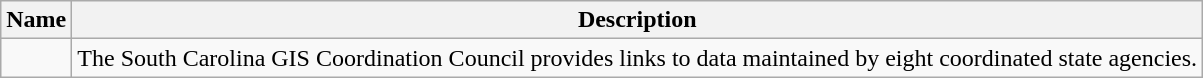<table class="wikitable sortable" style="text-align: left; color: black;">
<tr>
<th data-sort-type="text"><strong>Name</strong></th>
<th class="unsortable"><strong>Description</strong></th>
</tr>
<tr>
<td align="left"></td>
<td>The South Carolina GIS Coordination Council provides links to data maintained by eight coordinated state agencies.</td>
</tr>
</table>
